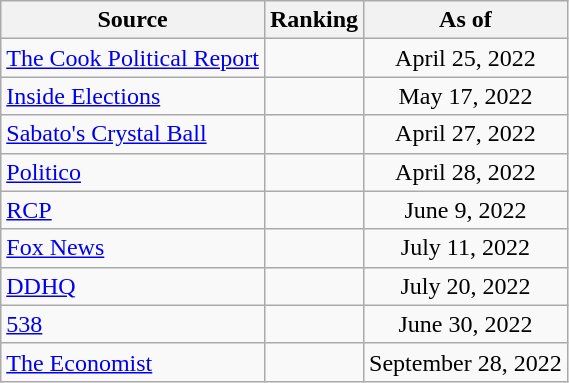<table class="wikitable" style="text-align:center">
<tr>
<th>Source</th>
<th>Ranking</th>
<th>As of</th>
</tr>
<tr>
<td align=left><a href='#'>The Cook Political Report</a></td>
<td></td>
<td>April 25, 2022</td>
</tr>
<tr>
<td align=left><a href='#'>Inside Elections</a></td>
<td></td>
<td>May 17, 2022</td>
</tr>
<tr>
<td align=left><a href='#'>Sabato's Crystal Ball</a></td>
<td></td>
<td>April 27, 2022</td>
</tr>
<tr>
<td align=left><a href='#'>Politico</a></td>
<td></td>
<td>April 28, 2022</td>
</tr>
<tr>
<td align="left"><a href='#'>RCP</a></td>
<td></td>
<td>June 9, 2022</td>
</tr>
<tr>
<td align=left><a href='#'>Fox News</a></td>
<td></td>
<td>July 11, 2022</td>
</tr>
<tr>
<td align="left"><a href='#'>DDHQ</a></td>
<td></td>
<td>July 20, 2022</td>
</tr>
<tr>
<td align="left"><a href='#'>538</a></td>
<td></td>
<td>June 30, 2022</td>
</tr>
<tr>
<td align="left"><a href='#'>The Economist</a></td>
<td></td>
<td>September 28, 2022</td>
</tr>
</table>
